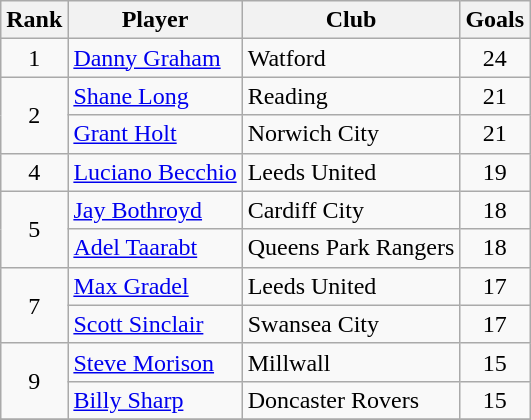<table class="wikitable" style="text-align:center">
<tr>
<th>Rank</th>
<th>Player</th>
<th>Club</th>
<th>Goals</th>
</tr>
<tr>
<td rowspan="1">1</td>
<td align="left"><a href='#'>Danny Graham</a></td>
<td align="left">Watford</td>
<td>24</td>
</tr>
<tr>
<td rowspan="2">2</td>
<td align="left"><a href='#'>Shane Long</a></td>
<td align="left">Reading</td>
<td>21</td>
</tr>
<tr>
<td align="left"><a href='#'>Grant Holt</a></td>
<td align="left">Norwich City</td>
<td>21</td>
</tr>
<tr>
<td rowspan="1">4</td>
<td align="left"><a href='#'>Luciano Becchio</a></td>
<td align="left">Leeds United</td>
<td>19</td>
</tr>
<tr>
<td rowspan="2">5</td>
<td align="left"><a href='#'>Jay Bothroyd</a></td>
<td align="left">Cardiff City</td>
<td>18</td>
</tr>
<tr>
<td align="left"><a href='#'>Adel Taarabt</a></td>
<td align="left">Queens Park Rangers</td>
<td>18</td>
</tr>
<tr>
<td rowspan="2">7</td>
<td align="left"><a href='#'>Max Gradel</a></td>
<td align="left">Leeds United</td>
<td>17</td>
</tr>
<tr>
<td align="left"><a href='#'>Scott Sinclair</a></td>
<td align="left">Swansea City</td>
<td>17</td>
</tr>
<tr>
<td rowspan="2">9</td>
<td align="left"><a href='#'>Steve Morison</a></td>
<td align="left">Millwall</td>
<td>15</td>
</tr>
<tr>
<td align="left"><a href='#'>Billy Sharp</a></td>
<td align="left">Doncaster Rovers</td>
<td>15</td>
</tr>
<tr>
</tr>
</table>
